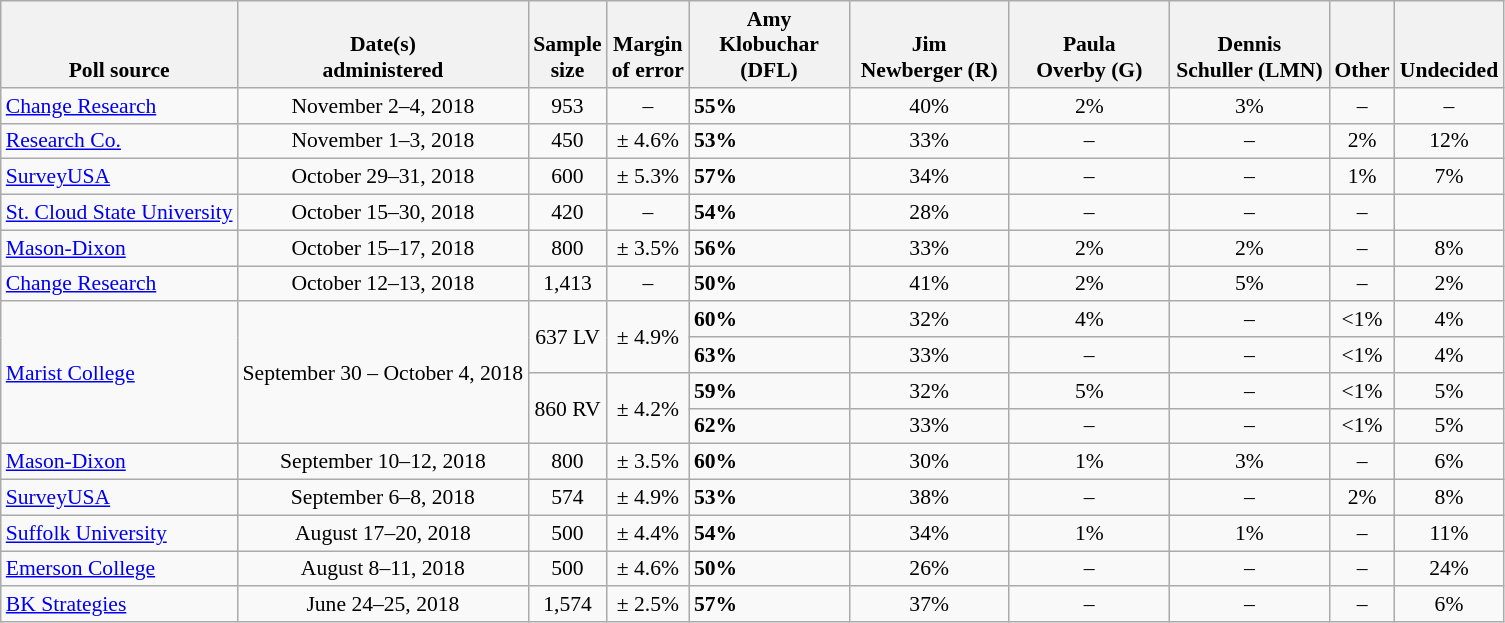<table class="wikitable" style="font-size:90%">
<tr valign=bottom>
<th>Poll source</th>
<th>Date(s)<br>administered</th>
<th>Sample<br>size</th>
<th>Margin<br>of error</th>
<th style="width:100px;">Amy<br>Klobuchar (DFL)</th>
<th style="width:100px;">Jim<br>Newberger (R)</th>
<th style="width:100px;">Paula<br>Overby (G)</th>
<th style="width:100px;">Dennis<br>Schuller (LMN)</th>
<th>Other</th>
<th>Undecided</th>
</tr>
<tr>
<td><a href='#'>Change Research</a></td>
<td align=center>November 2–4, 2018</td>
<td align=center>953</td>
<td align=center>–</td>
<td><strong>55%</strong></td>
<td align=center>40%</td>
<td align=center>2%</td>
<td align=center>3%</td>
<td align=center>–</td>
<td align=center>–</td>
</tr>
<tr>
<td><a href='#'>Research Co.</a></td>
<td align=center>November 1–3, 2018</td>
<td align=center>450</td>
<td align=center>± 4.6%</td>
<td><strong>53%</strong></td>
<td align=center>33%</td>
<td align=center>–</td>
<td align=center>–</td>
<td align=center>2%</td>
<td align=center>12%</td>
</tr>
<tr>
<td><a href='#'>SurveyUSA</a></td>
<td align=center>October 29–31, 2018</td>
<td align=center>600</td>
<td align=center>± 5.3%</td>
<td><strong>57%</strong></td>
<td align=center>34%</td>
<td align=center>–</td>
<td align=center>–</td>
<td align=center>1%</td>
<td align=center>7%</td>
</tr>
<tr>
<td><a href='#'>St. Cloud State University</a></td>
<td align=center>October 15–30, 2018</td>
<td align=center>420</td>
<td align=center>–</td>
<td><strong>54%</strong></td>
<td align=center>28%</td>
<td align=center>–</td>
<td align=center>–</td>
<td align=center>–</td>
</tr>
<tr>
<td><a href='#'>Mason-Dixon</a></td>
<td align=center>October 15–17, 2018</td>
<td align=center>800</td>
<td align=center>± 3.5%</td>
<td><strong>56%</strong></td>
<td align=center>33%</td>
<td align=center>2%</td>
<td align=center>2%</td>
<td align=center>–</td>
<td align=center>8%</td>
</tr>
<tr>
<td><a href='#'>Change Research</a></td>
<td align=center>October 12–13, 2018</td>
<td align=center>1,413</td>
<td align=center>–</td>
<td><strong>50%</strong></td>
<td align=center>41%</td>
<td align=center>2%</td>
<td align=center>5%</td>
<td align=center>–</td>
<td align=center>2%</td>
</tr>
<tr>
<td rowspan=4><a href='#'>Marist College</a></td>
<td rowspan="4" style="text-align:center;">September 30 – October 4, 2018</td>
<td rowspan="2" style="text-align:center;">637 LV</td>
<td rowspan="2" style="text-align:center;">± 4.9%</td>
<td><strong>60%</strong></td>
<td align=center>32%</td>
<td align=center>4%</td>
<td align=center>–</td>
<td align=center><1%</td>
<td align=center>4%</td>
</tr>
<tr>
<td><strong>63%</strong></td>
<td align=center>33%</td>
<td align=center>–</td>
<td align=center>–</td>
<td align=center><1%</td>
<td align=center>4%</td>
</tr>
<tr>
<td rowspan="2" style="text-align:center;">860 RV</td>
<td rowspan="2" style="text-align:center;">± 4.2%</td>
<td><strong>59%</strong></td>
<td align=center>32%</td>
<td align=center>5%</td>
<td align=center>–</td>
<td align=center><1%</td>
<td align=center>5%</td>
</tr>
<tr>
<td><strong>62%</strong></td>
<td align=center>33%</td>
<td align=center>–</td>
<td align=center>–</td>
<td align=center><1%</td>
<td align=center>5%</td>
</tr>
<tr>
<td><a href='#'>Mason-Dixon</a></td>
<td align=center>September 10–12, 2018</td>
<td align=center>800</td>
<td align=center>± 3.5%</td>
<td><strong>60%</strong></td>
<td align=center>30%</td>
<td align=center>1%</td>
<td align=center>3%</td>
<td align=center>–</td>
<td align=center>6%</td>
</tr>
<tr>
<td><a href='#'>SurveyUSA</a></td>
<td align=center>September 6–8, 2018</td>
<td align=center>574</td>
<td align=center>± 4.9%</td>
<td><strong>53%</strong></td>
<td align=center>38%</td>
<td align=center>–</td>
<td align=center>–</td>
<td align=center>2%</td>
<td align=center>8%</td>
</tr>
<tr>
<td><a href='#'>Suffolk University</a></td>
<td align=center>August 17–20, 2018</td>
<td align=center>500</td>
<td align=center>± 4.4%</td>
<td><strong>54%</strong></td>
<td align=center>34%</td>
<td align=center>1%</td>
<td align=center>1%</td>
<td align=center>–</td>
<td align=center>11%</td>
</tr>
<tr>
<td><a href='#'>Emerson College</a></td>
<td align=center>August 8–11, 2018</td>
<td align=center>500</td>
<td align=center>± 4.6%</td>
<td><strong>50%</strong></td>
<td align=center>26%</td>
<td align=center>–</td>
<td align=center>–</td>
<td align=center>–</td>
<td align=center>24%</td>
</tr>
<tr>
<td><a href='#'>BK Strategies</a></td>
<td align=center>June 24–25, 2018</td>
<td align=center>1,574</td>
<td align=center>± 2.5%</td>
<td><strong>57%</strong></td>
<td align=center>37%</td>
<td align=center>–</td>
<td align=center>–</td>
<td align=center>–</td>
<td align=center>6%</td>
</tr>
</table>
